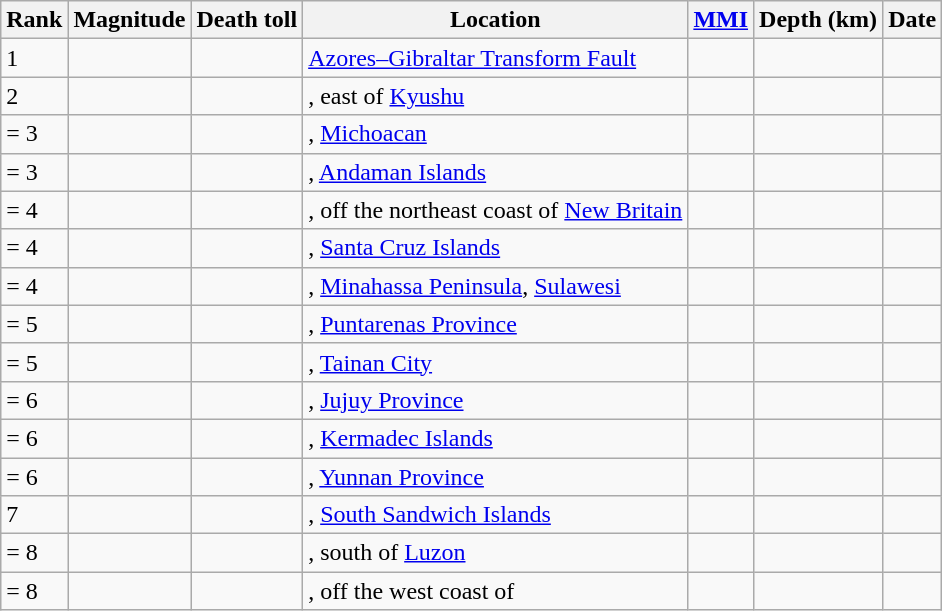<table class="sortable wikitable" style="font-size:100%;">
<tr>
<th>Rank</th>
<th>Magnitude</th>
<th>Death toll</th>
<th>Location</th>
<th><a href='#'>MMI</a></th>
<th>Depth (km)</th>
<th>Date</th>
</tr>
<tr>
<td>1</td>
<td></td>
<td></td>
<td><a href='#'>Azores–Gibraltar Transform Fault</a></td>
<td></td>
<td></td>
<td></td>
</tr>
<tr>
<td>2</td>
<td></td>
<td></td>
<td>, east of <a href='#'>Kyushu</a></td>
<td></td>
<td></td>
<td></td>
</tr>
<tr>
<td>= 3</td>
<td></td>
<td></td>
<td>, <a href='#'>Michoacan</a></td>
<td></td>
<td></td>
<td></td>
</tr>
<tr>
<td>= 3</td>
<td></td>
<td></td>
<td>, <a href='#'>Andaman Islands</a></td>
<td></td>
<td></td>
<td></td>
</tr>
<tr>
<td>= 4</td>
<td></td>
<td></td>
<td>, off the northeast coast of <a href='#'>New Britain</a></td>
<td></td>
<td></td>
<td></td>
</tr>
<tr>
<td>= 4</td>
<td></td>
<td></td>
<td>, <a href='#'>Santa Cruz Islands</a></td>
<td></td>
<td></td>
<td></td>
</tr>
<tr>
<td>= 4</td>
<td></td>
<td></td>
<td>, <a href='#'>Minahassa Peninsula</a>, <a href='#'>Sulawesi</a></td>
<td></td>
<td></td>
<td></td>
</tr>
<tr>
<td>= 5</td>
<td></td>
<td></td>
<td>, <a href='#'>Puntarenas Province</a></td>
<td></td>
<td></td>
<td></td>
</tr>
<tr>
<td>= 5</td>
<td></td>
<td></td>
<td>, <a href='#'>Tainan City</a></td>
<td></td>
<td></td>
<td></td>
</tr>
<tr>
<td>= 6</td>
<td></td>
<td></td>
<td>, <a href='#'>Jujuy Province</a></td>
<td></td>
<td></td>
<td></td>
</tr>
<tr>
<td>= 6</td>
<td></td>
<td></td>
<td>, <a href='#'>Kermadec Islands</a></td>
<td></td>
<td></td>
<td></td>
</tr>
<tr>
<td>= 6</td>
<td></td>
<td></td>
<td>, <a href='#'>Yunnan Province</a></td>
<td></td>
<td></td>
<td></td>
</tr>
<tr>
<td>7</td>
<td></td>
<td></td>
<td>, <a href='#'>South Sandwich Islands</a></td>
<td></td>
<td></td>
<td></td>
</tr>
<tr>
<td>= 8</td>
<td></td>
<td></td>
<td>, south of <a href='#'>Luzon</a></td>
<td></td>
<td></td>
<td></td>
</tr>
<tr>
<td>= 8</td>
<td></td>
<td></td>
<td>, off the west coast of</td>
<td></td>
<td></td>
<td></td>
</tr>
</table>
